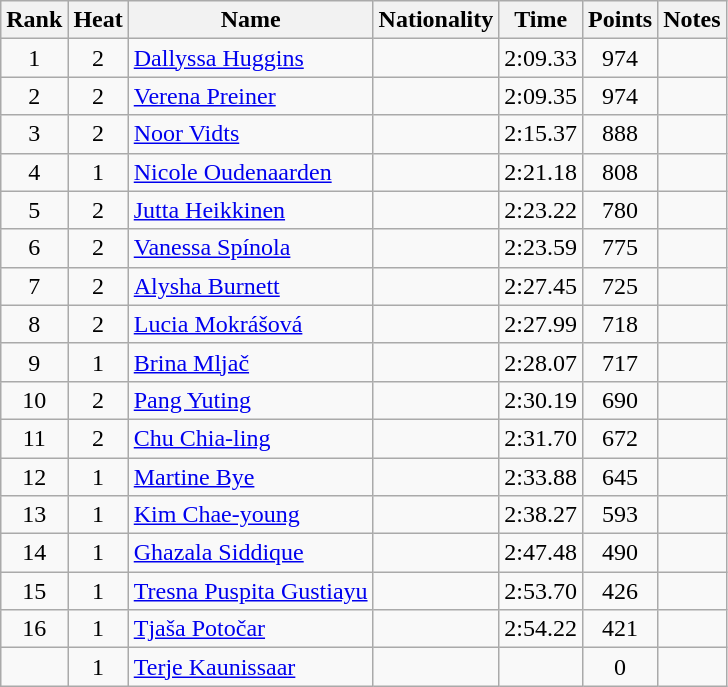<table class="wikitable sortable" style="text-align:center">
<tr>
<th>Rank</th>
<th>Heat</th>
<th>Name</th>
<th>Nationality</th>
<th>Time</th>
<th>Points</th>
<th>Notes</th>
</tr>
<tr>
<td>1</td>
<td>2</td>
<td align="left"><a href='#'>Dallyssa Huggins</a></td>
<td align=left></td>
<td>2:09.33</td>
<td>974</td>
<td></td>
</tr>
<tr>
<td>2</td>
<td>2</td>
<td align="left"><a href='#'>Verena Preiner</a></td>
<td align=left></td>
<td>2:09.35</td>
<td>974</td>
<td></td>
</tr>
<tr>
<td>3</td>
<td>2</td>
<td align="left"><a href='#'>Noor Vidts</a></td>
<td align=left></td>
<td>2:15.37</td>
<td>888</td>
<td></td>
</tr>
<tr>
<td>4</td>
<td>1</td>
<td align="left"><a href='#'>Nicole Oudenaarden</a></td>
<td align=left></td>
<td>2:21.18</td>
<td>808</td>
<td></td>
</tr>
<tr>
<td>5</td>
<td>2</td>
<td align="left"><a href='#'>Jutta Heikkinen</a></td>
<td align=left></td>
<td>2:23.22</td>
<td>780</td>
<td></td>
</tr>
<tr>
<td>6</td>
<td>2</td>
<td align="left"><a href='#'>Vanessa Spínola</a></td>
<td align=left></td>
<td>2:23.59</td>
<td>775</td>
<td></td>
</tr>
<tr>
<td>7</td>
<td>2</td>
<td align="left"><a href='#'>Alysha Burnett</a></td>
<td align=left></td>
<td>2:27.45</td>
<td>725</td>
<td></td>
</tr>
<tr>
<td>8</td>
<td>2</td>
<td align="left"><a href='#'>Lucia Mokrášová</a></td>
<td align=left></td>
<td>2:27.99</td>
<td>718</td>
<td></td>
</tr>
<tr>
<td>9</td>
<td>1</td>
<td align="left"><a href='#'>Brina Mljač</a></td>
<td align=left></td>
<td>2:28.07</td>
<td>717</td>
<td></td>
</tr>
<tr>
<td>10</td>
<td>2</td>
<td align="left"><a href='#'>Pang Yuting</a></td>
<td align=left></td>
<td>2:30.19</td>
<td>690</td>
<td></td>
</tr>
<tr>
<td>11</td>
<td>2</td>
<td align="left"><a href='#'>Chu Chia-ling</a></td>
<td align=left></td>
<td>2:31.70</td>
<td>672</td>
<td></td>
</tr>
<tr>
<td>12</td>
<td>1</td>
<td align="left"><a href='#'>Martine Bye</a></td>
<td align=left></td>
<td>2:33.88</td>
<td>645</td>
<td></td>
</tr>
<tr>
<td>13</td>
<td>1</td>
<td align="left"><a href='#'>Kim Chae-young</a></td>
<td align=left></td>
<td>2:38.27</td>
<td>593</td>
<td></td>
</tr>
<tr>
<td>14</td>
<td>1</td>
<td align="left"><a href='#'>Ghazala Siddique</a></td>
<td align=left></td>
<td>2:47.48</td>
<td>490</td>
<td></td>
</tr>
<tr>
<td>15</td>
<td>1</td>
<td align="left"><a href='#'>Tresna Puspita Gustiayu</a></td>
<td align=left></td>
<td>2:53.70</td>
<td>426</td>
<td></td>
</tr>
<tr>
<td>16</td>
<td>1</td>
<td align="left"><a href='#'>Tjaša Potočar</a></td>
<td align=left></td>
<td>2:54.22</td>
<td>421</td>
<td></td>
</tr>
<tr>
<td></td>
<td>1</td>
<td align="left"><a href='#'>Terje Kaunissaar</a></td>
<td align=left></td>
<td></td>
<td>0</td>
<td></td>
</tr>
</table>
